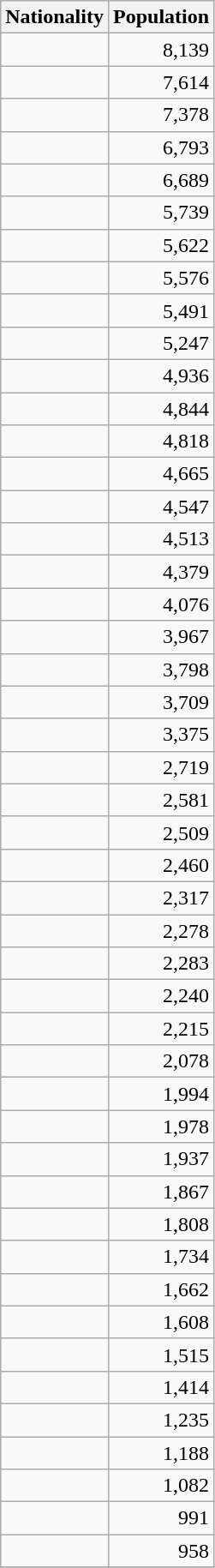<table class="wikitable floatright">
<tr>
<th><strong>Nationality</strong></th>
<th><strong>Population</strong></th>
</tr>
<tr>
<td></td>
<td style="text-align:right;">8,139</td>
</tr>
<tr>
<td></td>
<td style="text-align:right;">7,614</td>
</tr>
<tr>
<td></td>
<td style="text-align:right;">7,378</td>
</tr>
<tr>
<td></td>
<td style="text-align:right;">6,793</td>
</tr>
<tr>
<td></td>
<td style="text-align:right;">6,689</td>
</tr>
<tr>
<td></td>
<td style="text-align:right;">5,739</td>
</tr>
<tr>
<td></td>
<td style="text-align:right;">5,622</td>
</tr>
<tr>
<td></td>
<td style="text-align:right;">5,576</td>
</tr>
<tr>
<td></td>
<td style="text-align:right;">5,491</td>
</tr>
<tr>
<td></td>
<td style="text-align:right;">5,247</td>
</tr>
<tr>
<td></td>
<td style="text-align:right;">4,936</td>
</tr>
<tr>
<td></td>
<td style="text-align:right;">4,844</td>
</tr>
<tr>
<td></td>
<td style="text-align:right;">4,818</td>
</tr>
<tr>
<td></td>
<td style="text-align:right;">4,665</td>
</tr>
<tr>
<td></td>
<td style="text-align:right;">4,547</td>
</tr>
<tr>
<td></td>
<td style="text-align:right;">4,513</td>
</tr>
<tr>
<td></td>
<td style="text-align:right;">4,379</td>
</tr>
<tr>
<td></td>
<td style="text-align:right;">4,076</td>
</tr>
<tr>
<td></td>
<td style="text-align:right;">3,967</td>
</tr>
<tr>
<td></td>
<td style="text-align:right;">3,798</td>
</tr>
<tr>
<td></td>
<td style="text-align:right;">3,709</td>
</tr>
<tr>
<td></td>
<td style="text-align:right;">3,375</td>
</tr>
<tr>
<td></td>
<td style="text-align:right;">2,719</td>
</tr>
<tr>
<td></td>
<td style="text-align:right;">2,581</td>
</tr>
<tr>
<td></td>
<td style="text-align:right;">2,509</td>
</tr>
<tr>
<td></td>
<td style="text-align:right;">2,460</td>
</tr>
<tr>
<td></td>
<td style="text-align:right;">2,317</td>
</tr>
<tr>
<td></td>
<td style="text-align:right;">2,278</td>
</tr>
<tr>
<td></td>
<td style="text-align:right;">2,283</td>
</tr>
<tr>
<td></td>
<td style="text-align:right;">2,240</td>
</tr>
<tr>
<td></td>
<td style="text-align:right;">2,215</td>
</tr>
<tr>
<td></td>
<td style="text-align:right;">2,078</td>
</tr>
<tr>
<td></td>
<td style="text-align:right;">1,994</td>
</tr>
<tr>
<td></td>
<td style="text-align:right;">1,978</td>
</tr>
<tr>
<td></td>
<td style="text-align:right;">1,937</td>
</tr>
<tr>
<td></td>
<td style="text-align:right;">1,867</td>
</tr>
<tr>
<td></td>
<td style="text-align:right;">1,808</td>
</tr>
<tr>
<td></td>
<td style="text-align:right;">1,734</td>
</tr>
<tr>
<td></td>
<td style="text-align:right;">1,662</td>
</tr>
<tr>
<td></td>
<td style="text-align:right;">1,608</td>
</tr>
<tr>
<td></td>
<td style="text-align:right;">1,515</td>
</tr>
<tr>
<td></td>
<td style="text-align:right;">1,414</td>
</tr>
<tr>
<td></td>
<td style="text-align:right;">1,235</td>
</tr>
<tr>
<td></td>
<td style="text-align:right;">1,188</td>
</tr>
<tr>
<td></td>
<td style="text-align:right;">1,082</td>
</tr>
<tr>
<td></td>
<td style="text-align:right;">991</td>
</tr>
<tr>
<td></td>
<td style="text-align:right;">958</td>
</tr>
<tr>
</tr>
</table>
